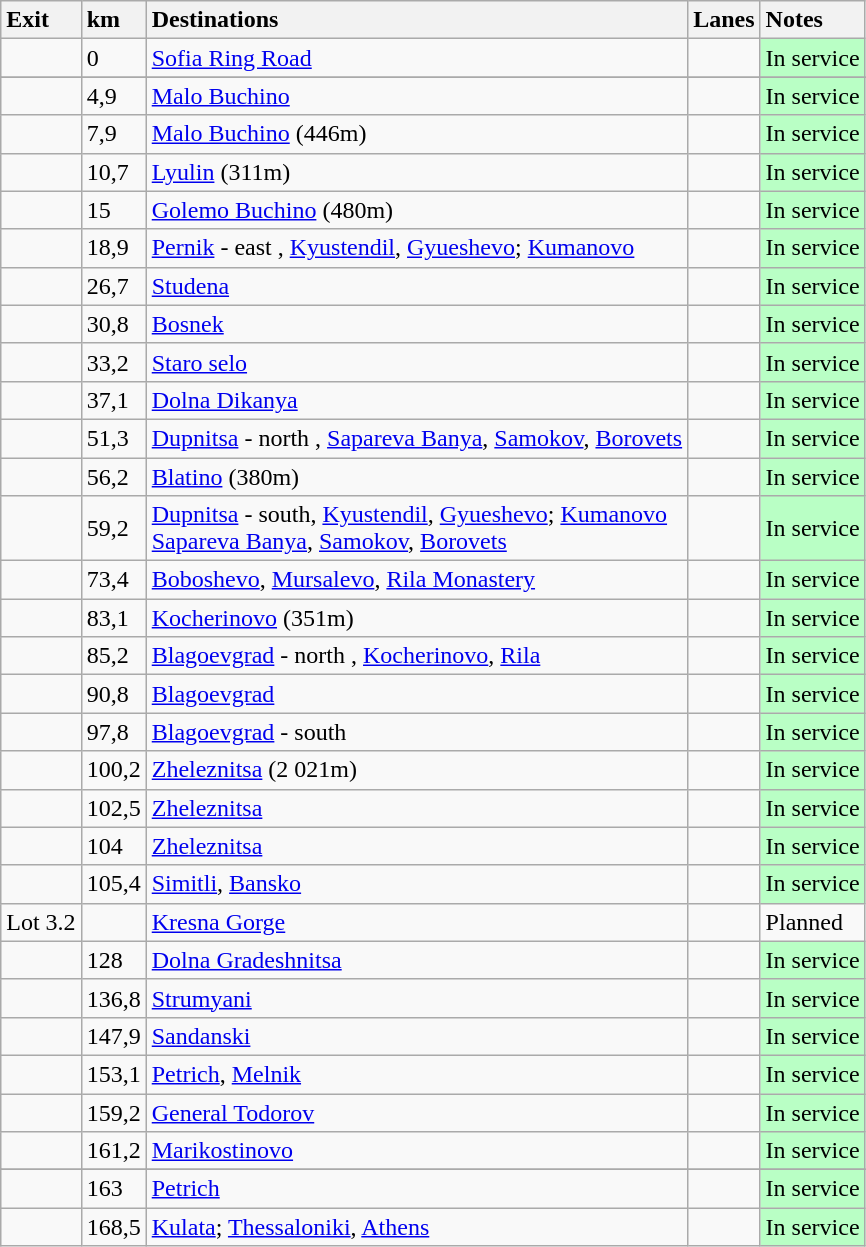<table class="wikitable">
<tr>
<th style="text-align:left">Exit</th>
<th style="text-align:left">km</th>
<th style="text-align:left">Destinations</th>
<th style="text-align:left">Lanes</th>
<th style="text-align:left">Notes</th>
</tr>
<tr>
<td> </td>
<td>0</td>
<td><a href='#'>Sofia Ring Road</a></td>
<td></td>
<td bgcolor="#B9FFC5">In service</td>
</tr>
<tr>
</tr>
<tr>
<td></td>
<td>4,9</td>
<td><a href='#'>Malo Buchino</a></td>
<td></td>
<td bgcolor="#B9FFC5">In service</td>
</tr>
<tr>
<td></td>
<td>7,9</td>
<td><a href='#'> Malo Buchino</a> (446m)</td>
<td style="text-align:center"></td>
<td bgcolor="#B9FFC5">In service</td>
</tr>
<tr>
<td></td>
<td>10,7</td>
<td><a href='#'> Lyulin</a> (311m)</td>
<td style="text-align:center"></td>
<td bgcolor="#B9FFC5">In service</td>
</tr>
<tr>
<td></td>
<td>15</td>
<td><a href='#'> Golemo Buchino</a> (480m)</td>
<td style="text-align:center"></td>
<td bgcolor="#B9FFC5">In service</td>
</tr>
<tr>
<td></td>
<td>18,9</td>
<td><a href='#'>Pernik</a> - east  , <a href='#'>Kyustendil</a>, <a href='#'>Gyueshevo</a>; <a href='#'>Kumanovo</a>  </td>
<td></td>
<td bgcolor="#B9FFC5">In service</td>
</tr>
<tr>
<td></td>
<td>26,7</td>
<td><a href='#'>Studena</a></td>
<td></td>
<td bgcolor="#B9FFC5">In service</td>
</tr>
<tr>
<td></td>
<td>30,8</td>
<td><a href='#'>Bosnek</a></td>
<td></td>
<td bgcolor="#B9FFC5">In service</td>
</tr>
<tr>
<td></td>
<td>33,2</td>
<td><a href='#'>Staro selo</a></td>
<td></td>
<td bgcolor="#B9FFC5">In service</td>
</tr>
<tr>
<td></td>
<td>37,1</td>
<td><a href='#'>Dolna Dikanya</a></td>
<td></td>
<td bgcolor="#B9FFC5">In service</td>
</tr>
<tr>
<td></td>
<td>51,3</td>
<td><a href='#'>Dupnitsa</a> - north , <a href='#'>Sapareva Banya</a>, <a href='#'>Samokov</a>, <a href='#'>Borovets</a></td>
<td></td>
<td bgcolor="#B9FFC5">In service</td>
</tr>
<tr>
<td></td>
<td>56,2</td>
<td><a href='#'> Blatino</a> (380m)</td>
<td style="text-align:center"></td>
<td bgcolor="#B9FFC5">In service</td>
</tr>
<tr>
<td></td>
<td>59,2</td>
<td><a href='#'>Dupnitsa</a> - south, <a href='#'>Kyustendil</a>, <a href='#'>Gyueshevo</a>; <a href='#'>Kumanovo</a>  <br><a href='#'>Sapareva Banya</a>, <a href='#'>Samokov</a>, <a href='#'>Borovets</a></td>
<td></td>
<td bgcolor="#B9FFC5">In service</td>
</tr>
<tr>
<td></td>
<td>73,4</td>
<td><a href='#'>Boboshevo</a>, <a href='#'>Mursalevo</a>, <a href='#'>Rila Monastery</a></td>
<td></td>
<td bgcolor="#B9FFC5">In service</td>
</tr>
<tr>
<td></td>
<td>83,1</td>
<td><a href='#'> Kocherinovo</a> (351m)</td>
<td style="text-align:center"></td>
<td bgcolor="#B9FFC5">In service</td>
</tr>
<tr>
<td></td>
<td>85,2</td>
<td><a href='#'>Blagoevgrad</a> - north , <a href='#'>Kocherinovo</a>, <a href='#'> Rila</a></td>
<td></td>
<td bgcolor="#B9FFC5">In service</td>
</tr>
<tr>
<td></td>
<td>90,8</td>
<td><a href='#'>Blagoevgrad</a></td>
<td></td>
<td bgcolor="#B9FFC5">In service</td>
</tr>
<tr>
<td></td>
<td>97,8</td>
<td><a href='#'>Blagoevgrad</a> - south</td>
<td></td>
<td bgcolor="#B9FFC5">In service</td>
</tr>
<tr>
<td></td>
<td>100,2</td>
<td><a href='#'> Zheleznitsa</a> (2 021m)</td>
<td style="text-align:center"></td>
<td bgcolor="#B9FFC5">In service</td>
</tr>
<tr>
<td></td>
<td>102,5</td>
<td><a href='#'> Zheleznitsa</a></td>
<td></td>
<td bgcolor="#B9FFC5">In service</td>
</tr>
<tr>
<td></td>
<td>104</td>
<td><a href='#'> Zheleznitsa</a></td>
<td></td>
<td bgcolor="#B9FFC5">In service</td>
</tr>
<tr>
<td></td>
<td>105,4</td>
<td><a href='#'>Simitli</a>, <a href='#'>Bansko</a></td>
<td></td>
<td bgcolor="#B9FFC5">In service</td>
</tr>
<tr>
<td>Lot 3.2</td>
<td></td>
<td><a href='#'>Kresna Gorge</a></td>
<td></td>
<td>Planned</td>
</tr>
<tr>
<td></td>
<td>128</td>
<td><a href='#'>Dolna Gradeshnitsa</a></td>
<td></td>
<td bgcolor="#B9FFC5">In service</td>
</tr>
<tr>
<td></td>
<td>136,8</td>
<td><a href='#'>Strumyani</a></td>
<td></td>
<td bgcolor="#B9FFC5">In service</td>
</tr>
<tr>
<td></td>
<td>147,9</td>
<td><a href='#'>Sandanski</a></td>
<td></td>
<td bgcolor="#B9FFC5">In service</td>
</tr>
<tr>
<td></td>
<td>153,1</td>
<td><a href='#'>Petrich</a>, <a href='#'>Melnik</a></td>
<td></td>
<td bgcolor="#B9FFC5">In service</td>
</tr>
<tr>
<td></td>
<td>159,2</td>
<td><a href='#'>General Todorov</a></td>
<td></td>
<td bgcolor="#B9FFC5">In service</td>
</tr>
<tr>
<td></td>
<td>161,2</td>
<td><a href='#'>Marikostinovo</a></td>
<td></td>
<td bgcolor="#B9FFC5">In service</td>
</tr>
<tr>
</tr>
<tr>
<td></td>
<td>163</td>
<td><a href='#'>Petrich</a></td>
<td></td>
<td bgcolor="#B9FFC5">In service</td>
</tr>
<tr>
<td> </td>
<td>168,5</td>
<td><a href='#'>Kulata</a>; <a href='#'>Thessaloniki</a>, <a href='#'>Athens</a>  </td>
<td></td>
<td bgcolor="#B9FFC5">In service</td>
</tr>
</table>
